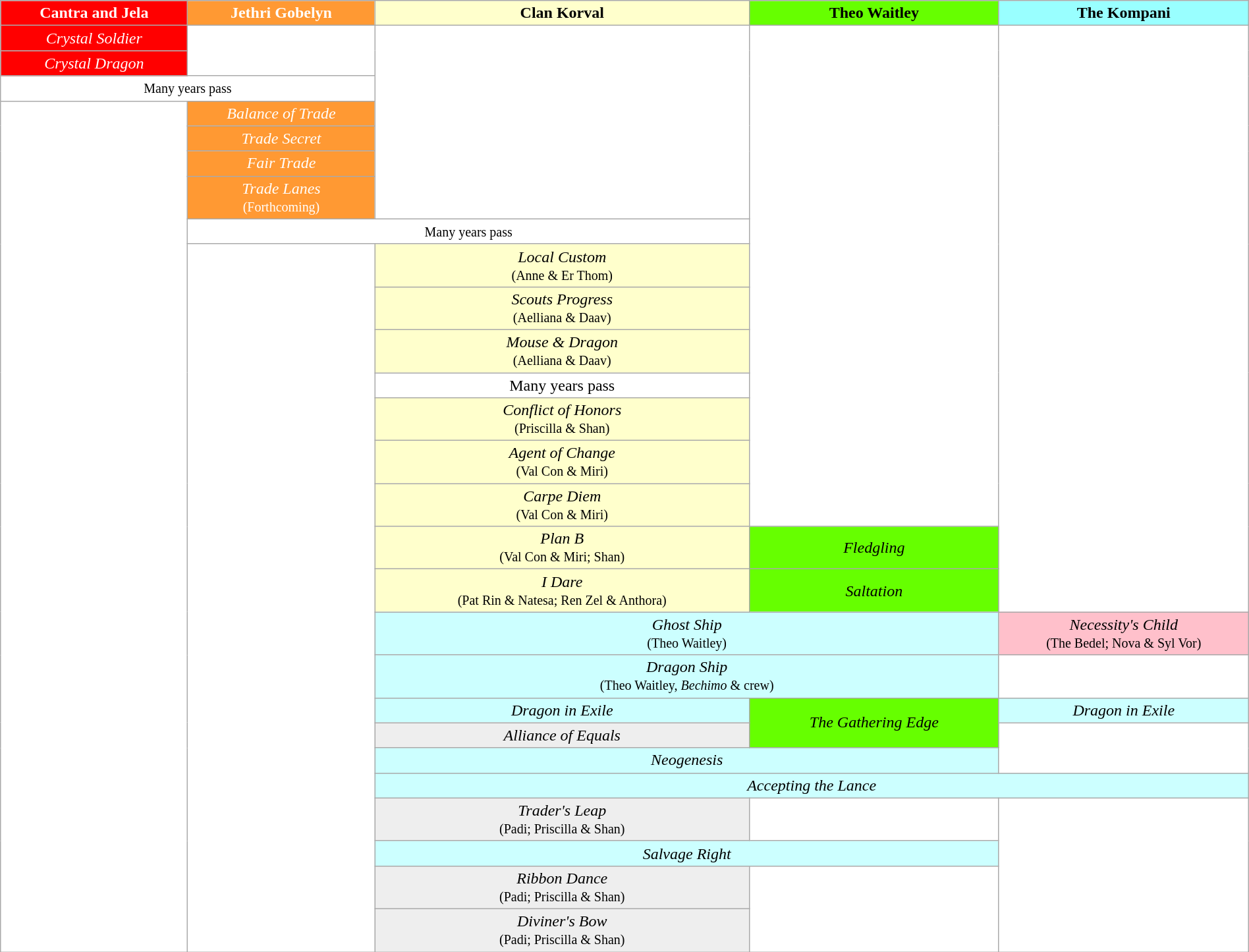<table class="wikitable" style="border: thin solid #999; padding: 0px; width:100%; background-color:white; text-align:center;">
<tr>
<th style="color: #FFF; background-color: #F00; width:15%;">Cantra and Jela</th>
<th style="color: #FFF; background-color: #F93; width:15%;">Jethri Gobelyn</th>
<th style="background-color: #FFC; width:30%;">Clan Korval</th>
<th style="background-color: #6F0; width:20%;">Theo Waitley</th>
<th style="background-color: #9FF; width:20%;">The Kompani</th>
</tr>
<tr>
<td style="color: #FFF;background-color: #F00"><em>Crystal Soldier</em></td>
<td rowspan = 2></td>
<td rowspan = 7></td>
<td rowspan = 15></td>
<td rowspan = 17></td>
</tr>
<tr>
<td style="color: #FFF;background-color: #F00"><em>Crystal Dragon</em></td>
</tr>
<tr>
<td colspan="2" style="text-align:center;"><small>Many years pass</small></td>
</tr>
<tr>
<td rowspan=24></td>
<td style="color: #FFF;background-color: #F93"><em>Balance of Trade</em></td>
</tr>
<tr>
<td style="color: #FFF;background-color: #F93"><em>Trade Secret</em></td>
</tr>
<tr>
<td style="color: #FFF;background-color: #F93"><em>Fair Trade</em></td>
</tr>
<tr>
<td style="color: #FFF;background-color: #F93"><em>Trade Lanes</em><br><small>(Forthcoming)</small></td>
</tr>
<tr>
<td colspan="2" style="text-align:center;"><small>Many years pass</small></td>
</tr>
<tr>
<td rowspan=19></td>
<td style="background-color: #FFC"><em>Local Custom</em><br><small>(Anne & Er Thom)</small></td>
</tr>
<tr>
<td style="background-color: #FFC"><em>Scouts Progress</em><br><small>(Aelliana & Daav)</small></td>
</tr>
<tr>
<td style="background-color: #FFC"><em>Mouse & Dragon</em><br><small>(Aelliana & Daav)</small></td>
</tr>
<tr>
<td>Many years pass</td>
</tr>
<tr>
<td style="background-color: #FFC"><em>Conflict of Honors</em><br><small>(Priscilla & Shan)</small></td>
</tr>
<tr>
<td style="background-color: #FFC"><em>Agent of Change</em><br><small>(Val Con & Miri)</small></td>
</tr>
<tr>
<td style="background-color: #FFC"><em>Carpe Diem</em><br><small>(Val Con & Miri)</small></td>
</tr>
<tr>
<td style="background-color: #FFC"><em>Plan B </em><br><small>(Val Con & Miri; Shan)</small></td>
<td style="background-color: #6F0"><em>Fledgling</em></td>
</tr>
<tr>
<td style="background-color: #FFC"><em>I Dare</em><br><small>(Pat Rin & Natesa; Ren Zel & Anthora)</small></td>
<td style="background-color: #6F0"><em>Saltation</em></td>
</tr>
<tr>
<td colspan="2" style="background-color: #CFF"><em>Ghost Ship</em><br><small>(Theo Waitley)</small></td>
<td style="background-color: pink"><em>Necessity's Child</em><br><small>(The Bedel; Nova & Syl Vor)</small></td>
</tr>
<tr>
<td colspan="2" style="background-color: #CFF"><em>Dragon Ship</em><br><small>(Theo Waitley, <em>Bechimo</em> & crew)</small></td>
<td></td>
</tr>
<tr>
<td style="background-color: #CFF"><em>Dragon in Exile</em></td>
<td rowspan="2" style="background-color: #6F0"><em>The Gathering Edge</em></td>
<td style="background-color: #CFF"><em>Dragon in Exile</em></td>
</tr>
<tr>
<td style="background-color: #EEE"><em>Alliance of Equals</em></td>
<td rowspan="2"></td>
</tr>
<tr>
<td colspan="2" style="background-color: #CFF"><em>Neogenesis</em></td>
</tr>
<tr>
<td colspan="3" style="background-color: #CFF"><em>Accepting the Lance</em></td>
</tr>
<tr>
<td style="background-color: #EEE"><em>Trader's Leap</em><br><small>(Padi; Priscilla & Shan)</small></td>
<td></td>
<td rowspan="4"></td>
</tr>
<tr>
<td colspan="2" style="background-color: #CFF"><em>Salvage Right</em></td>
</tr>
<tr>
<td style="background-color: #EEE"><em>Ribbon Dance</em><br><small>(Padi; Priscilla & Shan) </small></td>
<td rowspan="2"></td>
</tr>
<tr>
<td style="background-color: #EEE"><em>Diviner's Bow</em> <br><small>(Padi; Priscilla & Shan)</small></td>
</tr>
</table>
